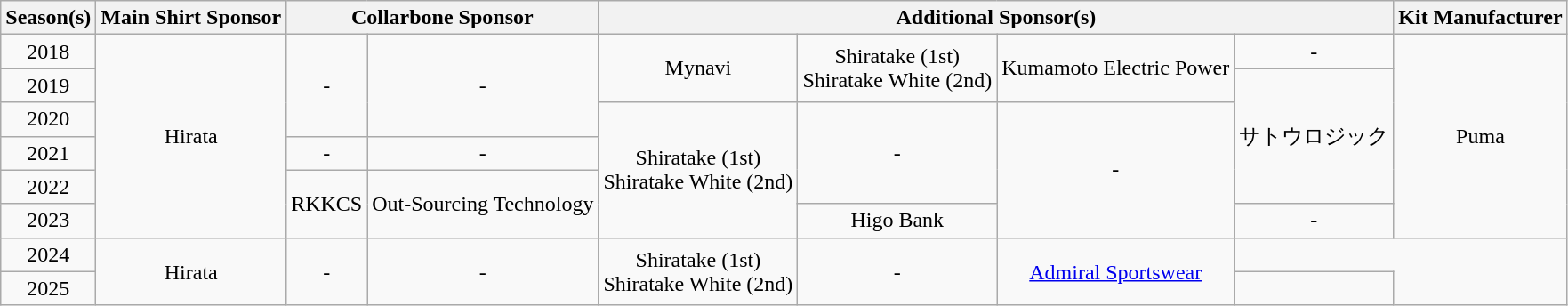<table class="wikitable" style="text-align:center;">
<tr>
<th>Season(s)</th>
<th>Main Shirt Sponsor</th>
<th colspan=2>Collarbone Sponsor</th>
<th colspan=4>Additional Sponsor(s)</th>
<th>Kit Manufacturer</th>
</tr>
<tr>
<td>2018</td>
<td rowspan="6">Hirata</td>
<td rowspan="3">-</td>
<td rowspan="3">-</td>
<td rowspan="2">Mynavi</td>
<td rowspan="2">Shiratake (1st)<br>Shiratake White (2nd)</td>
<td rowspan="2">Kumamoto Electric Power</td>
<td>-</td>
<td rowspan="6">Puma</td>
</tr>
<tr>
<td>2019</td>
<td rowspan="4">サトウロジック</td>
</tr>
<tr>
<td>2020</td>
<td rowspan=4>Shiratake (1st)<br>Shiratake White (2nd)</td>
<td rowspan="3">-</td>
<td rowspan="4">-</td>
</tr>
<tr>
<td>2021</td>
<td>-</td>
<td>-</td>
</tr>
<tr>
<td>2022</td>
<td rowspan=2>RKKCS</td>
<td rowspan=2>Out-Sourcing Technology</td>
</tr>
<tr>
<td>2023</td>
<td>Higo Bank</td>
<td>-</td>
</tr>
<tr>
<td>2024</td>
<td rowspan="6">Hirata</td>
<td rowspan="3">-</td>
<td rowspan="3">-</td>
<td rowspan="2">Shiratake (1st)<br>Shiratake White (2nd)</td>
<td rowspan="2">-</td>
<td rowspan="6"><a href='#'>Admiral Sportswear</a></td>
</tr>
<tr>
<td>2025</td>
<td></td>
</tr>
</table>
